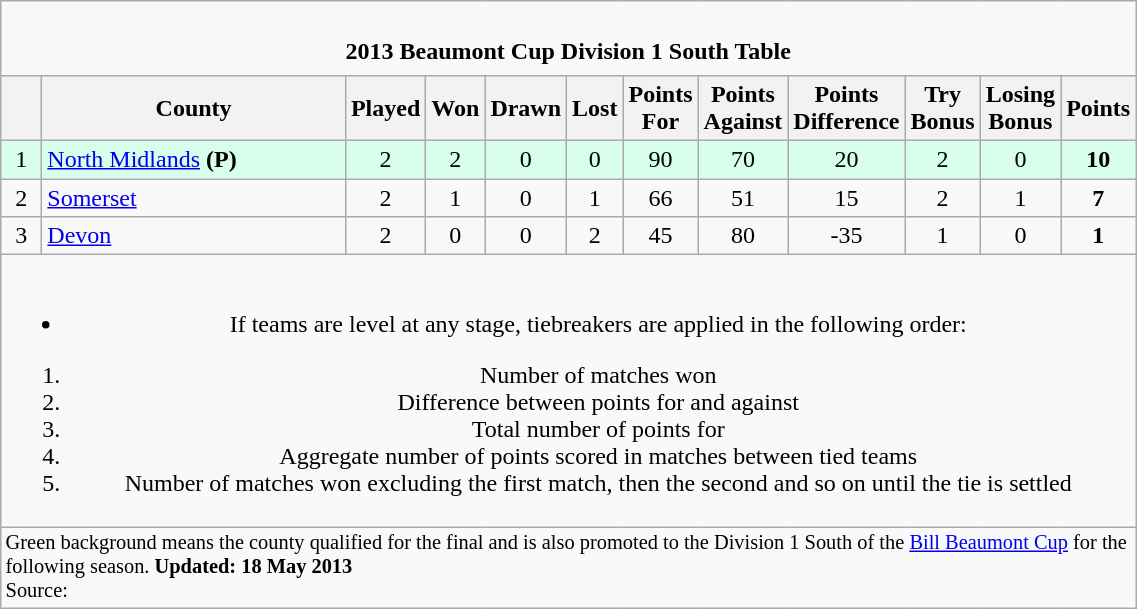<table class="wikitable" style="text-align: center;">
<tr>
<td colspan="15" cellpadding="0" cellspacing="0"><br><table border="0" width="100%" cellpadding="0" cellspacing="0">
<tr>
<td width=20% style="border:0px"></td>
<td style="border:0px"><strong>2013 Beaumont Cup Division 1 South Table</strong></td>
<td width=20% style="border:0px" align=right></td>
</tr>
</table>
</td>
</tr>
<tr>
<th bgcolor="#efefef" width="20"></th>
<th bgcolor="#efefef" width="195">County</th>
<th bgcolor="#efefef" width="20">Played</th>
<th bgcolor="#efefef" width="20">Won</th>
<th bgcolor="#efefef" width="20">Drawn</th>
<th bgcolor="#efefef" width="20">Lost</th>
<th bgcolor="#efefef" width="20">Points For</th>
<th bgcolor="#efefef" width="20">Points Against</th>
<th bgcolor="#efefef" width="20">Points Difference</th>
<th bgcolor="#efefef" width="20">Try Bonus</th>
<th bgcolor="#efefef" width="20">Losing Bonus</th>
<th bgcolor="#efefef" width="20">Points</th>
</tr>
<tr bgcolor=#d8ffeb align=center>
<td>1</td>
<td style="text-align:left;"><a href='#'>North Midlands</a> <strong>(P)</strong></td>
<td>2</td>
<td>2</td>
<td>0</td>
<td>0</td>
<td>90</td>
<td>70</td>
<td>20</td>
<td>2</td>
<td>0</td>
<td><strong>10</strong></td>
</tr>
<tr>
<td>2</td>
<td style="text-align:left;"><a href='#'>Somerset</a></td>
<td>2</td>
<td>1</td>
<td>0</td>
<td>1</td>
<td>66</td>
<td>51</td>
<td>15</td>
<td>2</td>
<td>1</td>
<td><strong>7</strong></td>
</tr>
<tr>
<td>3</td>
<td style="text-align:left;"><a href='#'>Devon</a></td>
<td>2</td>
<td>0</td>
<td>0</td>
<td>2</td>
<td>45</td>
<td>80</td>
<td>-35</td>
<td>1</td>
<td>0</td>
<td><strong>1</strong></td>
</tr>
<tr>
<td colspan="15"><br><ul><li>If teams are level at any stage, tiebreakers are applied in the following order:</li></ul><ol><li>Number of matches won</li><li>Difference between points for and against</li><li>Total number of points for</li><li>Aggregate number of points scored in matches between tied teams</li><li>Number of matches won excluding the first match, then the second and so on until the tie is settled</li></ol></td>
</tr>
<tr | style="text-align:left;" |>
<td colspan="15" style="border:0px;font-size:85%;"><span>Green background</span> means the county qualified for the final and is also promoted to the Division 1 South of the <a href='#'>Bill Beaumont Cup</a> for the following season. <strong>Updated: 18 May 2013</strong><br>Source: </td>
</tr>
</table>
